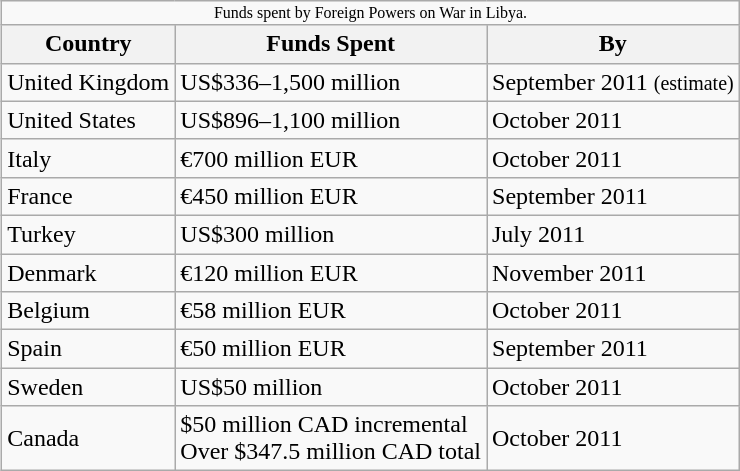<table class="wikitable" style="float:right;">
<tr>
<td colspan="20" style="text-align:center; font-size:8pt;">Funds spent by Foreign Powers on War in Libya.</td>
</tr>
<tr>
<th>Country</th>
<th>Funds Spent</th>
<th>By</th>
</tr>
<tr>
<td>United Kingdom</td>
<td>US$336–1,500 million</td>
<td>September 2011 <small>(estimate)</small></td>
</tr>
<tr>
<td>United States</td>
<td>US$896–1,100 million</td>
<td>October 2011</td>
</tr>
<tr>
<td>Italy</td>
<td>€700 million EUR</td>
<td>October 2011</td>
</tr>
<tr>
<td>France</td>
<td>€450 million EUR</td>
<td>September 2011</td>
</tr>
<tr>
<td>Turkey</td>
<td>US$300 million</td>
<td>July 2011</td>
</tr>
<tr>
<td>Denmark</td>
<td>€120 million EUR</td>
<td>November 2011</td>
</tr>
<tr>
<td>Belgium</td>
<td>€58 million EUR</td>
<td>October 2011</td>
</tr>
<tr>
<td>Spain</td>
<td>€50 million EUR</td>
<td>September 2011</td>
</tr>
<tr>
<td>Sweden</td>
<td>US$50 million</td>
<td>October 2011</td>
</tr>
<tr>
<td>Canada</td>
<td>$50 million CAD incremental<br>Over $347.5 million CAD total</td>
<td>October 2011</td>
</tr>
</table>
